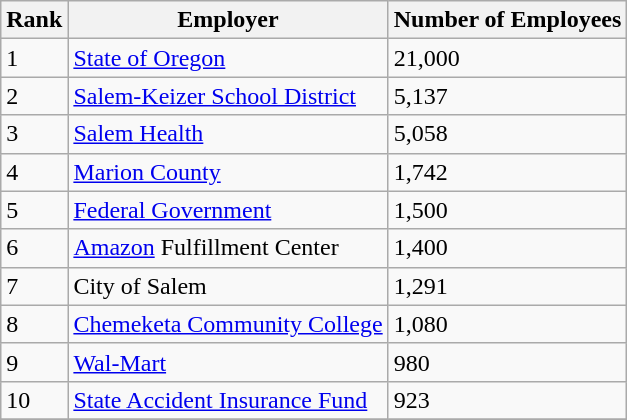<table class="wikitable">
<tr>
<th>Rank</th>
<th>Employer</th>
<th>Number of Employees</th>
</tr>
<tr>
<td>1</td>
<td><a href='#'>State of Oregon</a></td>
<td>21,000</td>
</tr>
<tr>
<td>2</td>
<td><a href='#'>Salem-Keizer School District</a></td>
<td>5,137</td>
</tr>
<tr>
<td>3</td>
<td><a href='#'>Salem Health</a></td>
<td>5,058</td>
</tr>
<tr>
<td>4</td>
<td><a href='#'>Marion County</a></td>
<td>1,742</td>
</tr>
<tr>
<td>5</td>
<td><a href='#'>Federal Government</a></td>
<td>1,500</td>
</tr>
<tr>
<td>6</td>
<td><a href='#'>Amazon</a> Fulfillment Center</td>
<td>1,400</td>
</tr>
<tr>
<td>7</td>
<td>City of Salem</td>
<td>1,291</td>
</tr>
<tr>
<td>8</td>
<td><a href='#'>Chemeketa Community College</a></td>
<td>1,080</td>
</tr>
<tr>
<td>9</td>
<td><a href='#'>Wal-Mart</a></td>
<td>980</td>
</tr>
<tr>
<td>10</td>
<td><a href='#'>State Accident Insurance Fund</a></td>
<td>923</td>
</tr>
<tr>
</tr>
</table>
